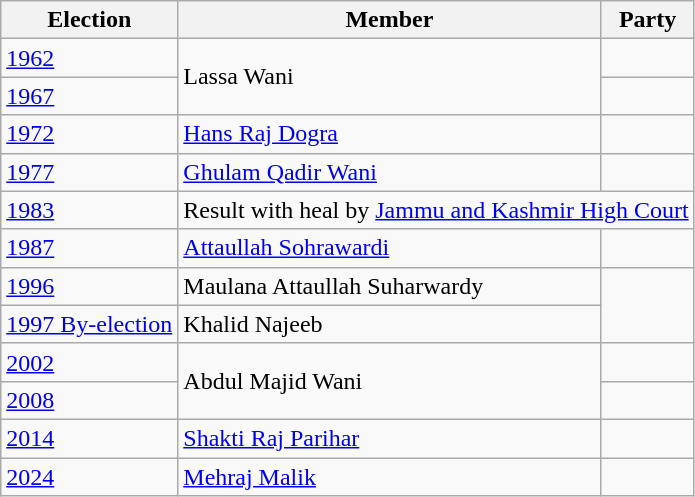<table class="wikitable sortable">
<tr>
<th>Election</th>
<th>Member</th>
<th colspan=2>Party</th>
</tr>
<tr>
<td><a href='#'>1962</a></td>
<td rowspan=2>Lassa Wani</td>
<td></td>
</tr>
<tr>
<td><a href='#'>1967</a></td>
<td></td>
</tr>
<tr>
<td><a href='#'>1972</a></td>
<td><a href='#'>Hans Raj Dogra</a></td>
</tr>
<tr>
<td><a href='#'>1977</a></td>
<td><a href='#'>Ghulam Qadir Wani</a></td>
<td></td>
</tr>
<tr>
<td><a href='#'>1983</a></td>
<td colspan=3>Result with heal by <a href='#'>Jammu and Kashmir High Court</a></td>
</tr>
<tr>
<td><a href='#'>1987</a></td>
<td><a href='#'>Attaullah Sohrawardi</a></td>
<td></td>
</tr>
<tr>
<td><a href='#'>1996</a></td>
<td>Maulana Attaullah Suharwardy</td>
</tr>
<tr>
<td><a href='#'>1997 By-election</a></td>
<td>Khalid Najeeb</td>
</tr>
<tr>
<td><a href='#'>2002</a></td>
<td rowspan=2>Abdul Majid Wani</td>
<td></td>
</tr>
<tr>
<td><a href='#'>2008</a></td>
<td></td>
</tr>
<tr>
<td><a href='#'>2014</a></td>
<td><a href='#'>Shakti Raj Parihar</a></td>
<td></td>
</tr>
<tr>
<td><a href='#'>2024</a></td>
<td><a href='#'>Mehraj Malik</a></td>
<td></td>
</tr>
</table>
